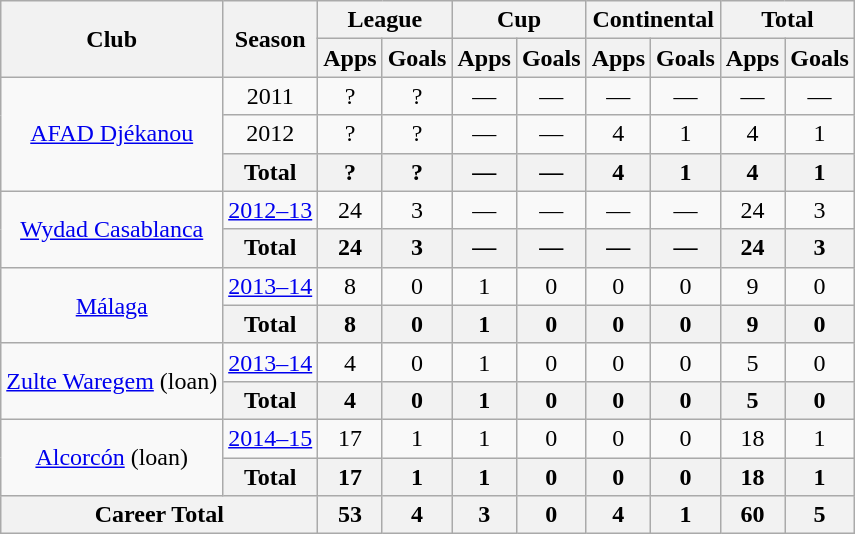<table class="wikitable" style="text-align: center">
<tr>
<th rowspan="2">Club</th>
<th rowspan="2">Season</th>
<th colspan="2">League</th>
<th colspan="2">Cup</th>
<th colspan="2">Continental</th>
<th colspan="2">Total</th>
</tr>
<tr>
<th>Apps</th>
<th>Goals</th>
<th>Apps</th>
<th>Goals</th>
<th>Apps</th>
<th>Goals</th>
<th>Apps</th>
<th>Goals</th>
</tr>
<tr>
<td rowspan="3"><a href='#'>AFAD Djékanou</a></td>
<td>2011</td>
<td>?</td>
<td>?</td>
<td>—</td>
<td>—</td>
<td>—</td>
<td>—</td>
<td>—</td>
<td>—</td>
</tr>
<tr>
<td>2012</td>
<td>?</td>
<td>?</td>
<td>—</td>
<td>—</td>
<td>4</td>
<td>1</td>
<td>4</td>
<td>1</td>
</tr>
<tr>
<th>Total</th>
<th>?</th>
<th>?</th>
<th>—</th>
<th>—</th>
<th>4</th>
<th>1</th>
<th>4</th>
<th>1</th>
</tr>
<tr>
<td rowspan="2"><a href='#'>Wydad Casablanca</a></td>
<td><a href='#'>2012–13</a></td>
<td>24</td>
<td>3</td>
<td>—</td>
<td>—</td>
<td>—</td>
<td>—</td>
<td>24</td>
<td>3</td>
</tr>
<tr>
<th>Total</th>
<th>24</th>
<th>3</th>
<th>—</th>
<th>—</th>
<th>—</th>
<th>—</th>
<th>24</th>
<th>3</th>
</tr>
<tr>
<td rowspan="2"><a href='#'>Málaga</a></td>
<td><a href='#'>2013–14</a></td>
<td>8</td>
<td>0</td>
<td>1</td>
<td>0</td>
<td>0</td>
<td>0</td>
<td>9</td>
<td>0</td>
</tr>
<tr>
<th>Total</th>
<th>8</th>
<th>0</th>
<th>1</th>
<th>0</th>
<th>0</th>
<th>0</th>
<th>9</th>
<th>0</th>
</tr>
<tr>
<td rowspan="2"><a href='#'>Zulte Waregem</a> (loan)</td>
<td><a href='#'>2013–14</a></td>
<td>4</td>
<td>0</td>
<td>1</td>
<td>0</td>
<td>0</td>
<td>0</td>
<td>5</td>
<td>0</td>
</tr>
<tr>
<th>Total</th>
<th>4</th>
<th>0</th>
<th>1</th>
<th>0</th>
<th>0</th>
<th>0</th>
<th>5</th>
<th>0</th>
</tr>
<tr>
<td rowspan="2"><a href='#'>Alcorcón</a> (loan)</td>
<td><a href='#'>2014–15</a></td>
<td>17</td>
<td>1</td>
<td>1</td>
<td>0</td>
<td>0</td>
<td>0</td>
<td>18</td>
<td>1</td>
</tr>
<tr>
<th>Total</th>
<th>17</th>
<th>1</th>
<th>1</th>
<th>0</th>
<th>0</th>
<th>0</th>
<th>18</th>
<th>1</th>
</tr>
<tr>
<th colspan="2">Career Total</th>
<th>53</th>
<th>4</th>
<th>3</th>
<th>0</th>
<th>4</th>
<th>1</th>
<th>60</th>
<th>5</th>
</tr>
</table>
